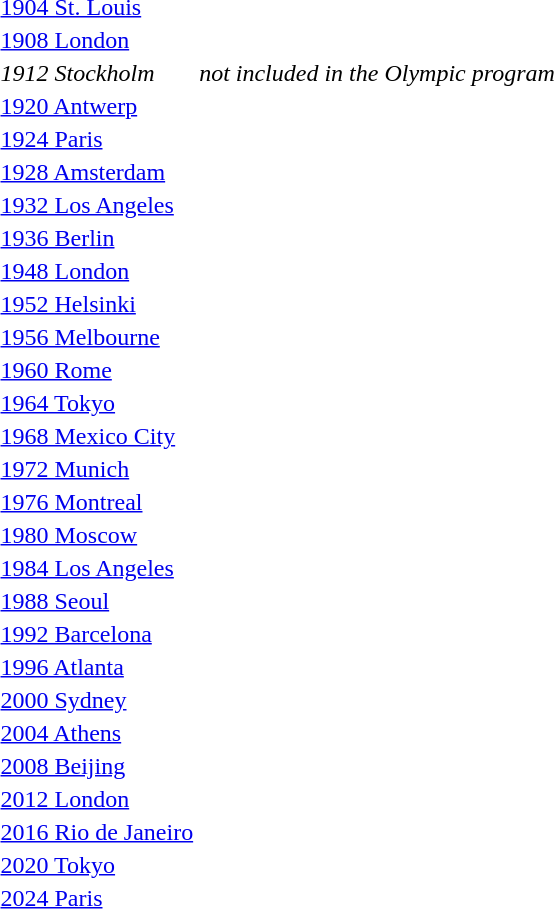<table>
<tr>
<td><a href='#'>1904 St. Louis</a><br></td>
<td></td>
<td></td>
<td></td>
</tr>
<tr>
<td><a href='#'>1908 London</a><br></td>
<td></td>
<td></td>
<td></td>
</tr>
<tr>
<td><em>1912 Stockholm</em></td>
<td colspan="3" align="center"><em>not included in the Olympic program</em></td>
</tr>
<tr>
<td><a href='#'>1920 Antwerp</a><br></td>
<td></td>
<td></td>
<td></td>
</tr>
<tr>
<td><a href='#'>1924 Paris</a><br></td>
<td></td>
<td></td>
<td></td>
</tr>
<tr>
<td><a href='#'>1928 Amsterdam</a><br></td>
<td></td>
<td></td>
<td></td>
</tr>
<tr>
<td><a href='#'>1932 Los Angeles</a><br></td>
<td></td>
<td></td>
<td></td>
</tr>
<tr>
<td><a href='#'>1936 Berlin</a><br></td>
<td></td>
<td></td>
<td></td>
</tr>
<tr>
<td><a href='#'>1948 London</a><br></td>
<td></td>
<td></td>
<td></td>
</tr>
<tr>
<td><a href='#'>1952 Helsinki</a><br></td>
<td></td>
<td></td>
<td></td>
</tr>
<tr>
<td><a href='#'>1956 Melbourne</a><br></td>
<td></td>
<td></td>
<td></td>
</tr>
<tr>
<td><a href='#'>1960 Rome</a><br></td>
<td></td>
<td></td>
<td></td>
</tr>
<tr>
<td><a href='#'>1964 Tokyo</a><br></td>
<td></td>
<td></td>
<td></td>
</tr>
<tr>
<td><a href='#'>1968 Mexico City</a><br></td>
<td></td>
<td></td>
<td></td>
</tr>
<tr>
<td><a href='#'>1972 Munich</a><br></td>
<td></td>
<td></td>
<td></td>
</tr>
<tr>
<td><a href='#'>1976 Montreal</a><br></td>
<td></td>
<td></td>
<td></td>
</tr>
<tr>
<td><a href='#'>1980 Moscow</a><br></td>
<td></td>
<td></td>
<td></td>
</tr>
<tr>
<td><a href='#'>1984 Los Angeles</a><br></td>
<td></td>
<td></td>
<td></td>
</tr>
<tr>
<td><a href='#'>1988 Seoul</a><br></td>
<td></td>
<td></td>
<td></td>
</tr>
<tr>
<td><a href='#'>1992 Barcelona</a><br></td>
<td></td>
<td></td>
<td></td>
</tr>
<tr>
<td><a href='#'>1996 Atlanta</a><br></td>
<td></td>
<td></td>
<td></td>
</tr>
<tr>
<td><a href='#'>2000 Sydney</a><br></td>
<td></td>
<td></td>
<td></td>
</tr>
<tr>
<td><a href='#'>2004 Athens</a><br></td>
<td></td>
<td></td>
<td></td>
</tr>
<tr>
<td rowspan="2"><a href='#'>2008 Beijing</a><br></td>
<td rowspan="2"></td>
<td rowspan="2"></td>
<td></td>
</tr>
<tr>
<td></td>
</tr>
<tr>
<td rowspan="2"><a href='#'>2012 London</a><br></td>
<td rowspan="2"></td>
<td rowspan="2"></td>
<td></td>
</tr>
<tr>
<td></td>
</tr>
<tr>
<td rowspan="2"><a href='#'>2016 Rio de Janeiro</a><br></td>
<td rowspan="2"></td>
<td rowspan="2"></td>
<td></td>
</tr>
<tr>
<td></td>
</tr>
<tr>
<td rowspan="2"><a href='#'>2020 Tokyo</a><br></td>
<td rowspan="2"></td>
<td rowspan="2"></td>
<td></td>
</tr>
<tr>
<td></td>
</tr>
<tr>
<td rowspan="2"><a href='#'>2024 Paris</a> <br></td>
<td rowspan=2></td>
<td rowspan=2></td>
<td></td>
</tr>
<tr>
<td></td>
</tr>
</table>
